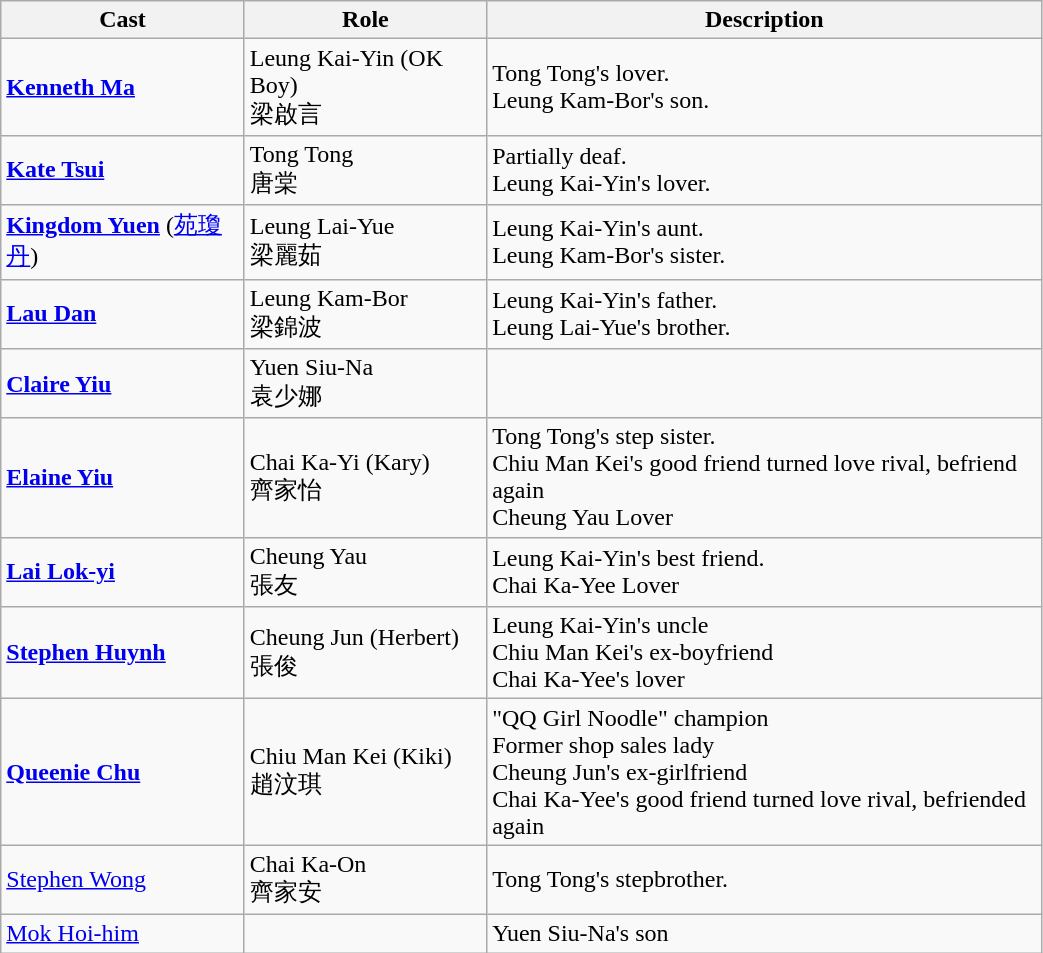<table class="wikitable" width="55%">
<tr>
<th>Cast</th>
<th>Role</th>
<th>Description</th>
</tr>
<tr>
<td><strong><a href='#'>Kenneth Ma</a></strong></td>
<td>Leung Kai-Yin (OK Boy) <br> 梁啟言</td>
<td>Tong Tong's lover. <br> Leung Kam-Bor's son.</td>
</tr>
<tr>
<td><strong><a href='#'>Kate Tsui</a></strong></td>
<td>Tong Tong <br> 唐棠</td>
<td>Partially deaf. <br> Leung Kai-Yin's lover.</td>
</tr>
<tr>
<td><strong><a href='#'>Kingdom Yuen</a></strong> (<a href='#'>苑瓊丹</a>)</td>
<td>Leung Lai-Yue <br> 梁麗茹</td>
<td>Leung Kai-Yin's aunt. <br> Leung Kam-Bor's sister.</td>
</tr>
<tr>
<td><strong><a href='#'>Lau Dan</a></strong></td>
<td>Leung Kam-Bor <br> 梁錦波</td>
<td>Leung Kai-Yin's father. <br> Leung Lai-Yue's brother.</td>
</tr>
<tr>
<td><strong><a href='#'>Claire Yiu</a></strong></td>
<td>Yuen Siu-Na <br> 袁少娜</td>
<td></td>
</tr>
<tr>
<td><strong><a href='#'>Elaine Yiu</a></strong></td>
<td>Chai Ka-Yi (Kary) <br> 齊家怡</td>
<td>Tong Tong's step sister. <br> Chiu Man Kei's good friend turned love rival, befriend again <br> Cheung Yau Lover</td>
</tr>
<tr>
<td><strong><a href='#'>Lai Lok-yi</a></strong></td>
<td>Cheung Yau <br> 張友</td>
<td>Leung Kai-Yin's best friend. <br> Chai Ka-Yee Lover</td>
</tr>
<tr>
<td><strong><a href='#'>Stephen Huynh</a></strong></td>
<td>Cheung Jun (Herbert) <br> 張俊</td>
<td>Leung Kai-Yin's uncle<br>Chiu Man Kei's ex-boyfriend<br>Chai Ka-Yee's lover</td>
</tr>
<tr>
<td><strong><a href='#'>Queenie Chu</a></strong></td>
<td>Chiu Man Kei (Kiki) <br> 趙汶琪</td>
<td>"QQ Girl Noodle" champion<br>Former shop sales lady<br>Cheung Jun's ex-girlfriend<br>Chai Ka-Yee's good friend turned love rival, befriended again</td>
</tr>
<tr>
<td><a href='#'>Stephen Wong</a></td>
<td>Chai Ka-On <br> 齊家安</td>
<td>Tong Tong's stepbrother.</td>
</tr>
<tr>
<td><a href='#'>Mok Hoi-him</a></td>
<td></td>
<td>Yuen Siu-Na's son</td>
</tr>
</table>
